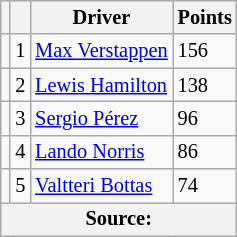<table class="wikitable" style="font-size: 85%;">
<tr>
<th scope="col"></th>
<th scope="col"></th>
<th scope="col">Driver</th>
<th scope="col">Points</th>
</tr>
<tr>
<td align="left"></td>
<td align="center">1</td>
<td> <a href='#'>Max Verstappen</a></td>
<td align="left">156</td>
</tr>
<tr>
<td align="left"></td>
<td align="center">2</td>
<td> <a href='#'>Lewis Hamilton</a></td>
<td align="left">138</td>
</tr>
<tr>
<td align="left"></td>
<td align="center">3</td>
<td> <a href='#'>Sergio Pérez</a></td>
<td align="left">96</td>
</tr>
<tr>
<td align="left"></td>
<td align="center">4</td>
<td> <a href='#'>Lando Norris</a></td>
<td align="left">86</td>
</tr>
<tr>
<td align="left"></td>
<td align="center">5</td>
<td> <a href='#'>Valtteri Bottas</a></td>
<td align="left">74</td>
</tr>
<tr>
<th colspan=4>Source:</th>
</tr>
</table>
